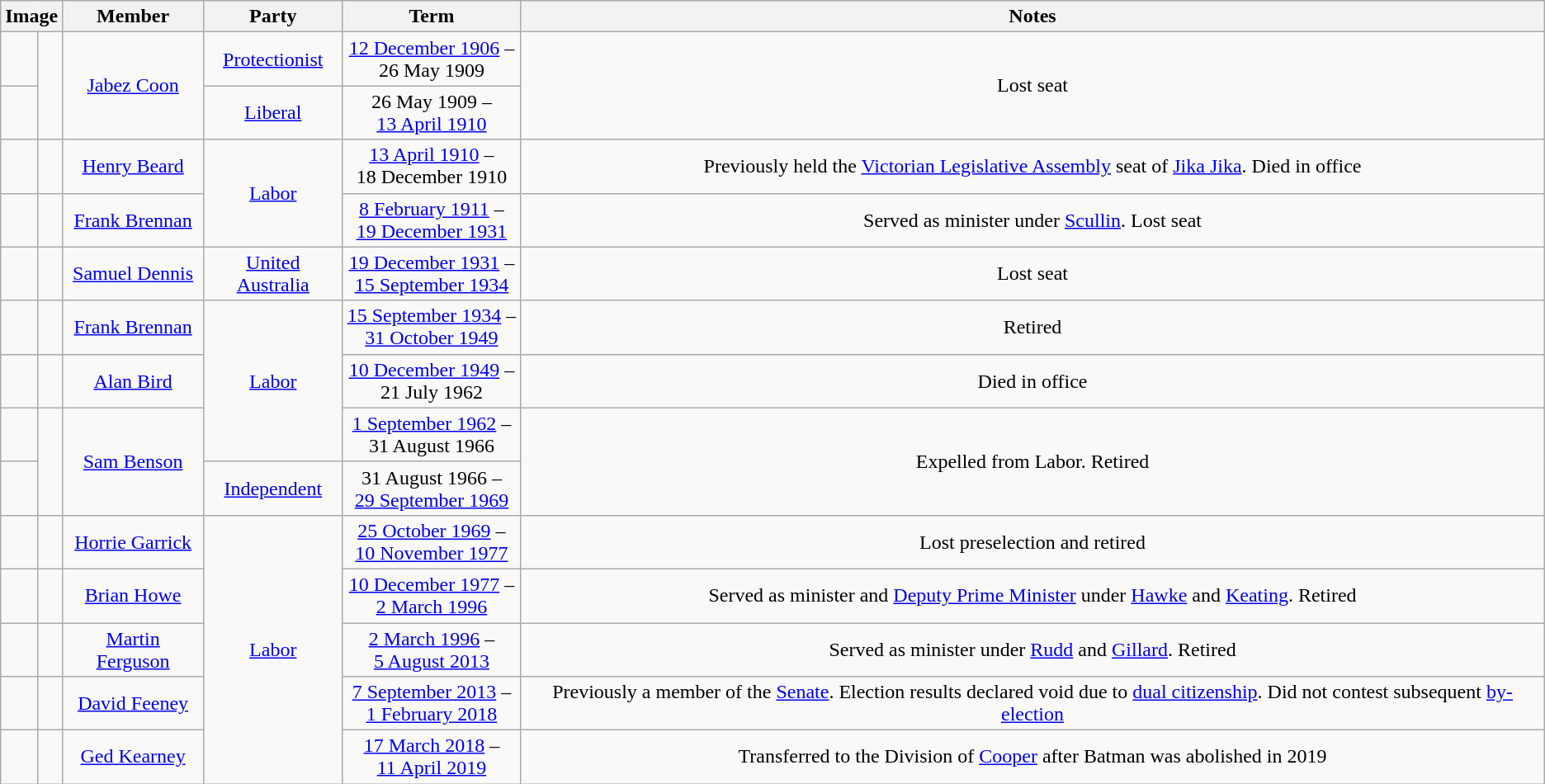<table class=wikitable style="text-align:center">
<tr>
<th colspan=2>Image</th>
<th>Member</th>
<th>Party</th>
<th>Term</th>
<th>Notes</th>
</tr>
<tr>
<td> </td>
<td rowspan=2></td>
<td rowspan=2><a href='#'>Jabez Coon</a><br></td>
<td><a href='#'>Protectionist</a></td>
<td nowrap><a href='#'>12 December 1906</a> –<br>26 May 1909</td>
<td rowspan=2>Lost seat</td>
</tr>
<tr>
<td> </td>
<td nowrap><a href='#'>Liberal</a></td>
<td nowrap>26 May 1909 –<br><a href='#'>13 April 1910</a></td>
</tr>
<tr>
<td> </td>
<td></td>
<td><a href='#'>Henry Beard</a><br></td>
<td rowspan="2"><a href='#'>Labor</a></td>
<td nowrap><a href='#'>13 April 1910</a> –<br>18 December 1910</td>
<td>Previously held the <a href='#'>Victorian Legislative Assembly</a> seat of <a href='#'>Jika Jika</a>. Died in office</td>
</tr>
<tr>
<td> </td>
<td></td>
<td><a href='#'>Frank Brennan</a><br></td>
<td nowrap><a href='#'>8 February 1911</a> –<br><a href='#'>19 December 1931</a></td>
<td>Served as minister under <a href='#'>Scullin</a>. Lost seat</td>
</tr>
<tr>
<td> </td>
<td></td>
<td><a href='#'>Samuel Dennis</a><br></td>
<td><a href='#'>United Australia</a></td>
<td nowrap><a href='#'>19 December 1931</a> –<br><a href='#'>15 September 1934</a></td>
<td>Lost seat</td>
</tr>
<tr>
<td> </td>
<td></td>
<td><a href='#'>Frank Brennan</a><br></td>
<td rowspan="3"><a href='#'>Labor</a></td>
<td nowrap><a href='#'>15 September 1934</a> –<br><a href='#'>31 October 1949</a></td>
<td>Retired</td>
</tr>
<tr>
<td> </td>
<td></td>
<td><a href='#'>Alan Bird</a><br></td>
<td nowrap><a href='#'>10 December 1949</a> –<br>21 July 1962</td>
<td>Died in office</td>
</tr>
<tr>
<td> </td>
<td rowspan=2></td>
<td rowspan=2><a href='#'>Sam Benson</a><br></td>
<td nowrap><a href='#'>1 September 1962</a> –<br>31 August 1966</td>
<td rowspan=2>Expelled from Labor. Retired</td>
</tr>
<tr>
<td> </td>
<td nowrap><a href='#'>Independent</a></td>
<td nowrap>31 August 1966 –<br><a href='#'>29 September 1969</a></td>
</tr>
<tr>
<td> </td>
<td></td>
<td><a href='#'>Horrie Garrick</a><br></td>
<td rowspan="5"><a href='#'>Labor</a></td>
<td nowrap><a href='#'>25 October 1969</a> –<br><a href='#'>10 November 1977</a></td>
<td>Lost preselection and retired</td>
</tr>
<tr>
<td> </td>
<td></td>
<td><a href='#'>Brian Howe</a><br></td>
<td nowrap><a href='#'>10 December 1977</a> –<br><a href='#'>2 March 1996</a></td>
<td>Served as minister and <a href='#'>Deputy Prime Minister</a> under <a href='#'>Hawke</a> and <a href='#'>Keating</a>. Retired</td>
</tr>
<tr>
<td> </td>
<td></td>
<td><a href='#'>Martin Ferguson</a><br></td>
<td nowrap><a href='#'>2 March 1996</a> –<br><a href='#'>5 August 2013</a></td>
<td>Served as minister under <a href='#'>Rudd</a> and <a href='#'>Gillard</a>. Retired</td>
</tr>
<tr>
<td> </td>
<td></td>
<td><a href='#'>David Feeney</a><br></td>
<td nowrap><a href='#'>7 September 2013</a> –<br><a href='#'>1 February 2018</a></td>
<td>Previously a member of the <a href='#'>Senate</a>. Election results declared void due to <a href='#'>dual citizenship</a>. Did not contest subsequent <a href='#'>by-election</a></td>
</tr>
<tr>
<td> </td>
<td></td>
<td><a href='#'>Ged Kearney</a><br></td>
<td nowrap><a href='#'>17 March 2018</a> –<br><a href='#'>11 April 2019</a></td>
<td>Transferred to the Division of <a href='#'>Cooper</a> after Batman was abolished in 2019</td>
</tr>
</table>
